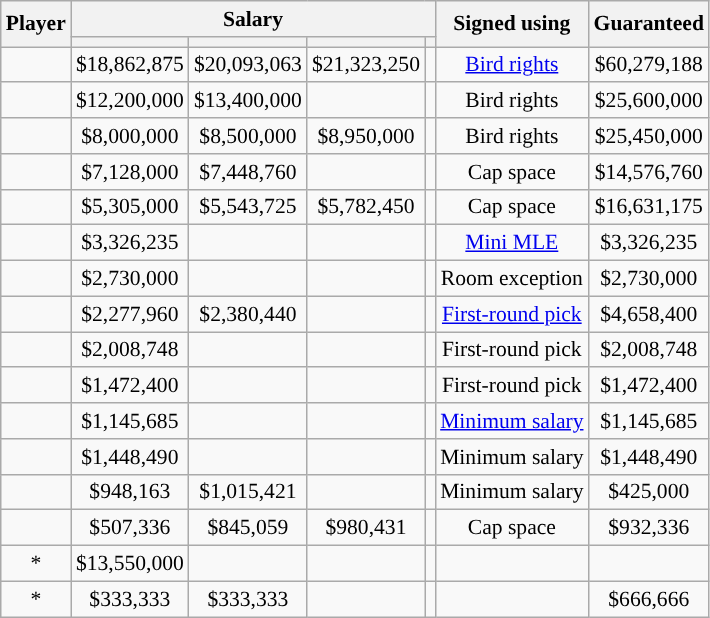<table class="wikitable sortable" style="font-size:90%; text-align:center;">
<tr>
<th rowspan="2">Player</th>
<th colspan="4">Salary</th>
<th rowspan="2">Signed using</th>
<th rowspan="2">Guaranteed</th>
</tr>
<tr>
<th><a href='#'></a></th>
<th><a href='#'></a></th>
<th><a href='#'></a></th>
<th><a href='#'></a></th>
</tr>
<tr>
<td></td>
<td>$18,862,875</td>
<td>$20,093,063</td>
<td>$21,323,250</td>
<td></td>
<td><a href='#'>Bird rights</a></td>
<td>$60,279,188</td>
</tr>
<tr>
<td></td>
<td>$12,200,000</td>
<td>$13,400,000</td>
<td></td>
<td></td>
<td>Bird rights</td>
<td>$25,600,000</td>
</tr>
<tr>
<td></td>
<td>$8,000,000</td>
<td>$8,500,000</td>
<td>$8,950,000</td>
<td></td>
<td>Bird rights</td>
<td>$25,450,000</td>
</tr>
<tr>
<td></td>
<td>$7,128,000</td>
<td>$7,448,760</td>
<td></td>
<td></td>
<td>Cap space</td>
<td>$14,576,760</td>
</tr>
<tr>
<td></td>
<td>$5,305,000</td>
<td>$5,543,725</td>
<td>$5,782,450</td>
<td></td>
<td>Cap space</td>
<td>$16,631,175</td>
</tr>
<tr>
<td></td>
<td>$3,326,235</td>
<td></td>
<td></td>
<td></td>
<td><a href='#'>Mini MLE</a></td>
<td>$3,326,235</td>
</tr>
<tr>
<td></td>
<td>$2,730,000</td>
<td></td>
<td></td>
<td></td>
<td>Room exception</td>
<td>$2,730,000</td>
</tr>
<tr>
<td></td>
<td>$2,277,960</td>
<td>$2,380,440</td>
<td></td>
<td></td>
<td><a href='#'>First-round pick</a></td>
<td>$4,658,400</td>
</tr>
<tr>
<td></td>
<td>$2,008,748</td>
<td></td>
<td></td>
<td></td>
<td>First-round pick</td>
<td>$2,008,748</td>
</tr>
<tr>
<td></td>
<td>$1,472,400</td>
<td></td>
<td></td>
<td></td>
<td>First-round pick</td>
<td>$1,472,400</td>
</tr>
<tr>
<td></td>
<td>$1,145,685</td>
<td></td>
<td></td>
<td></td>
<td><a href='#'>Minimum salary</a></td>
<td>$1,145,685</td>
</tr>
<tr>
<td></td>
<td>$1,448,490</td>
<td></td>
<td></td>
<td></td>
<td>Minimum salary</td>
<td>$1,448,490</td>
</tr>
<tr>
<td></td>
<td>$948,163</td>
<td>$1,015,421</td>
<td></td>
<td></td>
<td>Minimum salary</td>
<td>$425,000</td>
</tr>
<tr>
<td></td>
<td>$507,336</td>
<td>$845,059</td>
<td>$980,431</td>
<td></td>
<td>Cap space</td>
<td>$932,336</td>
</tr>
<tr>
<td>*</td>
<td>$13,550,000</td>
<td></td>
<td></td>
<td></td>
<td></td>
<td></td>
</tr>
<tr>
<td>*</td>
<td>$333,333</td>
<td>$333,333</td>
<td></td>
<td></td>
<td></td>
<td>$666,666</td>
</tr>
</table>
